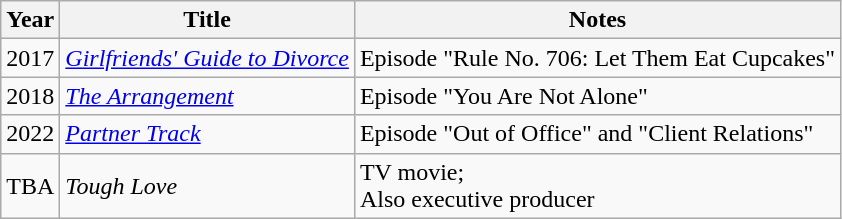<table class="wikitable">
<tr>
<th>Year</th>
<th>Title</th>
<th>Notes</th>
</tr>
<tr>
<td>2017</td>
<td><em><a href='#'>Girlfriends' Guide to Divorce</a></em></td>
<td>Episode "Rule No. 706: Let Them Eat Cupcakes"</td>
</tr>
<tr>
<td>2018</td>
<td><em><a href='#'>The Arrangement</a></em></td>
<td>Episode "You Are Not Alone"</td>
</tr>
<tr>
<td>2022</td>
<td><em><a href='#'>Partner Track</a></em></td>
<td>Episode "Out of Office" and "Client Relations"</td>
</tr>
<tr>
<td>TBA</td>
<td><em>Tough Love</em></td>
<td>TV movie;<br>Also executive producer</td>
</tr>
</table>
